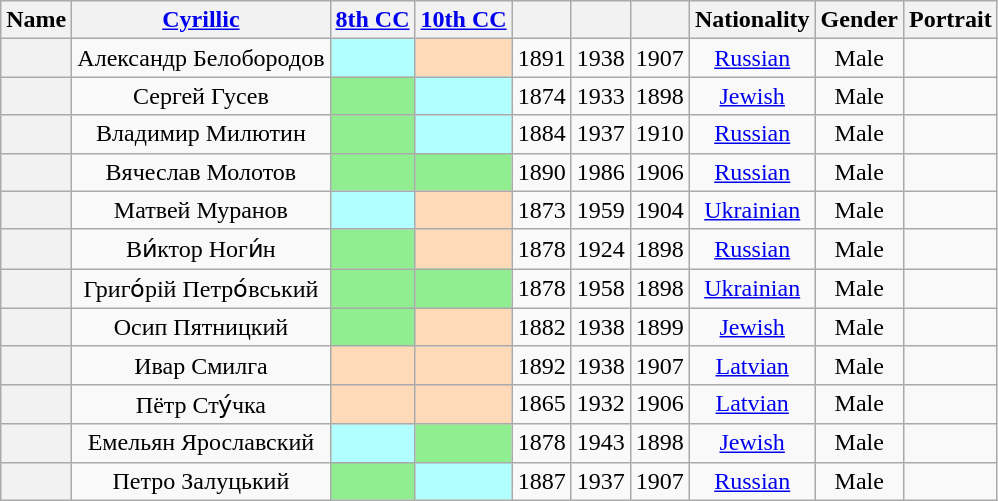<table class="wikitable sortable" style=text-align:center>
<tr>
<th scope="col">Name</th>
<th scope="col" class="unsortable"><a href='#'>Cyrillic</a></th>
<th scope="col"><a href='#'>8th CC</a></th>
<th scope="col"><a href='#'>10th CC</a></th>
<th scope="col"></th>
<th scope="col"></th>
<th scope="col"></th>
<th scope="col">Nationality</th>
<th scope="col">Gender</th>
<th scope="col" class="unsortable">Portrait</th>
</tr>
<tr>
<th align="center" scope="row" style="font-weight:normal;"></th>
<td>Александр Белобородов</td>
<td bgcolor = #B2FFFF></td>
<td bgcolor = PeachPuff></td>
<td>1891</td>
<td>1938</td>
<td>1907</td>
<td><a href='#'>Russian</a></td>
<td>Male</td>
<td></td>
</tr>
<tr>
<th align="center" scope="row" style="font-weight:normal;"></th>
<td>Сергей Гусев</td>
<td bgcolor = LightGreen></td>
<td bgcolor = #B2FFFF></td>
<td>1874</td>
<td>1933</td>
<td>1898</td>
<td><a href='#'>Jewish</a></td>
<td>Male</td>
<td></td>
</tr>
<tr>
<th align="center" scope="row" style="font-weight:normal;"></th>
<td>Владимир Милютин</td>
<td bgcolor = LightGreen></td>
<td bgcolor = #B2FFFF></td>
<td>1884</td>
<td>1937</td>
<td>1910</td>
<td><a href='#'>Russian</a></td>
<td>Male</td>
<td></td>
</tr>
<tr>
<th align="center" scope="row" style="font-weight:normal;"></th>
<td>Вячеслав Молотов</td>
<td bgcolor = LightGreen></td>
<td bgcolor = LightGreen></td>
<td>1890</td>
<td>1986</td>
<td>1906</td>
<td><a href='#'>Russian</a></td>
<td>Male</td>
<td></td>
</tr>
<tr>
<th align="center" scope="row" style="font-weight:normal;"></th>
<td>Матвей Муранов</td>
<td bgcolor = #B2FFFF></td>
<td bgcolor = PeachPuff></td>
<td>1873</td>
<td>1959</td>
<td>1904</td>
<td><a href='#'>Ukrainian</a></td>
<td>Male</td>
<td></td>
</tr>
<tr>
<th align="center" scope="row" style="font-weight:normal;"></th>
<td>Ви́ктор Ноги́н</td>
<td bgcolor = LightGreen></td>
<td bgcolor = PeachPuff></td>
<td>1878</td>
<td>1924</td>
<td>1898</td>
<td><a href='#'>Russian</a></td>
<td>Male</td>
<td></td>
</tr>
<tr>
<th align="center" scope="row" style="font-weight:normal;"></th>
<td>Григо́рій Петро́вський</td>
<td bgcolor = LightGreen></td>
<td bgcolor = LightGreen></td>
<td>1878</td>
<td>1958</td>
<td>1898</td>
<td><a href='#'>Ukrainian</a></td>
<td>Male</td>
<td></td>
</tr>
<tr>
<th align="center" scope="row" style="font-weight:normal;"></th>
<td>Осип Пятницкий</td>
<td bgcolor = LightGreen></td>
<td bgcolor = PeachPuff></td>
<td>1882</td>
<td>1938</td>
<td>1899</td>
<td><a href='#'>Jewish</a></td>
<td>Male</td>
<td></td>
</tr>
<tr>
<th align="center" scope="row" style="font-weight:normal;"></th>
<td>Ивар Смилга</td>
<td bgcolor = PeachPuff></td>
<td bgcolor = PeachPuff></td>
<td>1892</td>
<td>1938</td>
<td>1907</td>
<td><a href='#'>Latvian</a></td>
<td>Male</td>
<td></td>
</tr>
<tr>
<th align="center" scope="row" style="font-weight:normal;"></th>
<td>Пётр Сту́чка</td>
<td bgcolor = PeachPuff></td>
<td bgcolor = PeachPuff></td>
<td>1865</td>
<td>1932</td>
<td>1906</td>
<td><a href='#'>Latvian</a></td>
<td>Male</td>
<td></td>
</tr>
<tr>
<th align="center" scope="row" style="font-weight:normal;"></th>
<td>Емельян Ярославский</td>
<td bgcolor = #B2FFFF></td>
<td bgcolor = LightGreen></td>
<td>1878</td>
<td>1943</td>
<td>1898</td>
<td><a href='#'>Jewish</a></td>
<td>Male</td>
<td></td>
</tr>
<tr>
<th align="center" scope="row" style="font-weight:normal;"></th>
<td>Петро Залуцький</td>
<td bgcolor = LightGreen></td>
<td bgcolor = #B2FFFF></td>
<td>1887</td>
<td>1937</td>
<td>1907</td>
<td><a href='#'>Russian</a></td>
<td>Male</td>
<td></td>
</tr>
</table>
